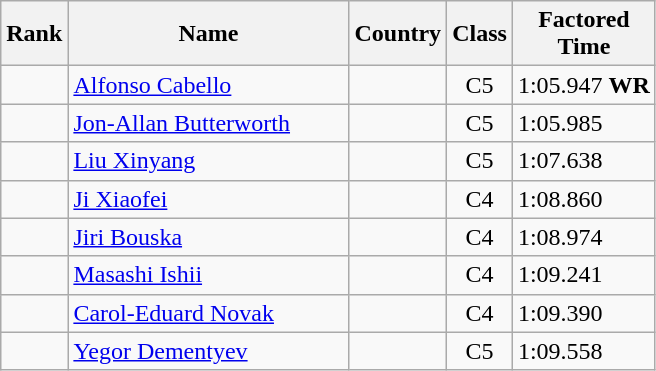<table class="wikitable sortable">
<tr>
<th width=20>Rank</th>
<th width=180>Name</th>
<th>Country</th>
<th>Class</th>
<th>Factored<br>Time</th>
</tr>
<tr>
<td align="center"></td>
<td><a href='#'>Alfonso Cabello</a></td>
<td></td>
<td align="center">C5</td>
<td>1:05.947 <strong>WR </strong></td>
</tr>
<tr>
<td align="center"></td>
<td><a href='#'>Jon-Allan Butterworth</a></td>
<td></td>
<td align="center">C5</td>
<td>1:05.985</td>
</tr>
<tr>
<td align="center"></td>
<td><a href='#'>Liu Xinyang</a></td>
<td></td>
<td align="center">C5</td>
<td>1:07.638</td>
</tr>
<tr>
<td align="center"></td>
<td><a href='#'>Ji Xiaofei</a></td>
<td></td>
<td align="center">C4</td>
<td>1:08.860</td>
</tr>
<tr>
<td align="center"></td>
<td><a href='#'>Jiri Bouska</a></td>
<td></td>
<td align="center">C4</td>
<td>1:08.974</td>
</tr>
<tr>
<td align="center"></td>
<td><a href='#'>Masashi Ishii</a></td>
<td></td>
<td align="center">C4</td>
<td>1:09.241</td>
</tr>
<tr>
<td align="center"></td>
<td><a href='#'>Carol-Eduard Novak</a></td>
<td></td>
<td align="center">C4</td>
<td>1:09.390</td>
</tr>
<tr>
<td align="center"></td>
<td><a href='#'>Yegor Dementyev</a></td>
<td></td>
<td align="center">C5</td>
<td>1:09.558</td>
</tr>
</table>
